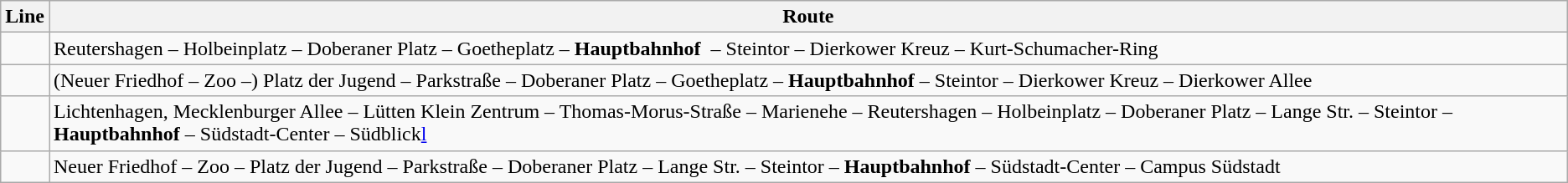<table class="wikitable">
<tr class="hintergrundfarbe5">
<th>Line</th>
<th>Route</th>
</tr>
<tr>
<td align="center"></td>
<td>Reutershagen – Holbeinplatz – Doberaner Platz – Goetheplatz – <strong>Hauptbahnhof</strong>  – Steintor – Dierkower Kreuz – Kurt-Schumacher-Ring</td>
</tr>
<tr>
<td align="center"></td>
<td>(Neuer Friedhof – Zoo –) Platz der Jugend – Parkstraße – Doberaner Platz – Goetheplatz – <strong>Hauptbahnhof</strong> – Steintor – Dierkower Kreuz – Dierkower Allee</td>
</tr>
<tr>
<td align="center"></td>
<td>Lichtenhagen, Mecklenburger Allee – Lütten Klein Zentrum – Thomas-Morus-Straße – Marienehe – Reutershagen – Holbeinplatz – Doberaner Platz – Lange Str. – Steintor – <strong>Hauptbahnhof</strong> – Südstadt-Center – Südblick<a href='#'>l</a></td>
</tr>
<tr>
<td align="center"></td>
<td>Neuer Friedhof – Zoo – Platz der Jugend – Parkstraße – Doberaner Platz – Lange Str. – Steintor – <strong>Hauptbahnhof</strong> – Südstadt-Center – Campus Südstadt</td>
</tr>
</table>
